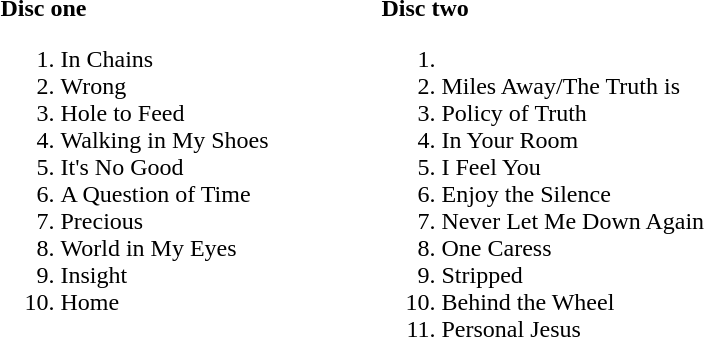<table>
<tr>
<td width=250 valign=top><br><strong>Disc one</strong><ol><li>In Chains</li><li>Wrong</li><li>Hole to Feed</li><li>Walking in My Shoes</li><li>It's No Good</li><li>A Question of Time</li><li>Precious</li><li>World in My Eyes</li><li>Insight</li><li>Home</li></ol></td>
<td width=250 valign=top><br><strong>Disc two</strong><ol><li><li>Miles Away/The Truth is</li><li>Policy of Truth</li><li>In Your Room</li><li>I Feel You</li><li>Enjoy the Silence</li><li>Never Let Me Down Again</li><li>One Caress</li><li>Stripped</li><li>Behind the Wheel</li><li>Personal Jesus</li></ol></td>
</tr>
</table>
